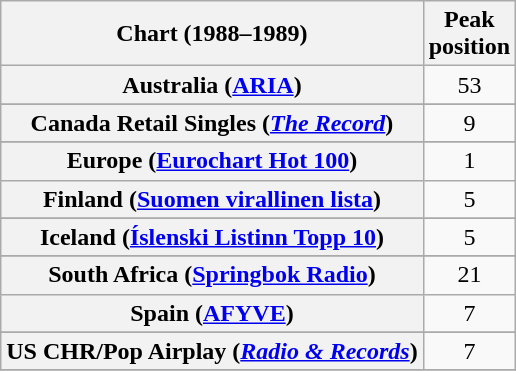<table class="wikitable plainrowheaders sortable" style="text-align:center;">
<tr>
<th scope="col">Chart (1988–1989)</th>
<th scope="col">Peak<br>position</th>
</tr>
<tr>
<th scope="row">Australia (<a href='#'>ARIA</a>)</th>
<td style="text-align:center;">53</td>
</tr>
<tr>
</tr>
<tr>
</tr>
<tr>
</tr>
<tr>
<th scope="row">Canada Retail Singles (<a href='#'><em>The Record</em></a>)</th>
<td style="text-align:center;">9</td>
</tr>
<tr>
</tr>
<tr>
<th scope="row">Europe (<a href='#'>Eurochart Hot 100</a>)</th>
<td style="text-align:center;">1</td>
</tr>
<tr>
<th scope="row">Finland (<a href='#'>Suomen virallinen lista</a>)</th>
<td style="text-align:center;">5</td>
</tr>
<tr>
</tr>
<tr>
<th scope="row">Iceland (<a href='#'>Íslenski Listinn Topp 10</a>)</th>
<td style="text-align:center;">5</td>
</tr>
<tr>
</tr>
<tr>
</tr>
<tr>
</tr>
<tr>
</tr>
<tr>
</tr>
<tr>
<th scope="row">South Africa (<a href='#'>Springbok Radio</a>)</th>
<td style="text-align:center;">21</td>
</tr>
<tr>
<th scope="row">Spain (<a href='#'>AFYVE</a>)</th>
<td style="text-align:center;">7</td>
</tr>
<tr>
</tr>
<tr>
</tr>
<tr>
</tr>
<tr>
</tr>
<tr>
</tr>
<tr>
</tr>
<tr>
<th scope="row">US CHR/Pop Airplay (<em><a href='#'>Radio & Records</a></em>)</th>
<td style="text-align:center;">7</td>
</tr>
<tr>
</tr>
</table>
